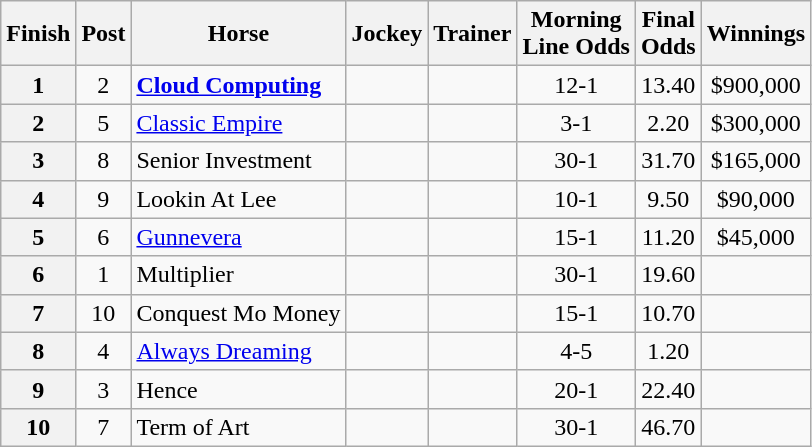<table class="sortable wikitable">
<tr>
<th scope="col"><strong>Finish</strong></th>
<th scope="col"><strong>Post</strong></th>
<th scope="col"><strong>Horse</strong></th>
<th scope="col"><strong>Jockey</strong></th>
<th scope="col"><strong>Trainer</strong></th>
<th scope="col"><strong>Morning <br>Line Odds</strong></th>
<th scope="col"><strong>Final<br>Odds</strong></th>
<th scope="col"><strong>Winnings</strong></th>
</tr>
<tr>
<th>1</th>
<td align=center>2</td>
<td><strong><a href='#'>Cloud Computing</a></strong></td>
<td></td>
<td></td>
<td align=center>12-1</td>
<td align=center>13.40</td>
<td align=center>$900,000</td>
</tr>
<tr>
<th>2</th>
<td align=center>5</td>
<td><a href='#'>Classic Empire</a></td>
<td></td>
<td></td>
<td align=center>3-1</td>
<td align=center>2.20</td>
<td align=center>$300,000</td>
</tr>
<tr>
<th>3</th>
<td align=center>8</td>
<td>Senior Investment</td>
<td></td>
<td></td>
<td align=center>30-1</td>
<td align=center>31.70</td>
<td align=center>$165,000</td>
</tr>
<tr>
<th>4</th>
<td align=center>9</td>
<td>Lookin At Lee</td>
<td></td>
<td></td>
<td align=center>10-1</td>
<td align=center>9.50</td>
<td align=center>$90,000</td>
</tr>
<tr>
<th>5</th>
<td align=center>6</td>
<td><a href='#'>Gunnevera</a></td>
<td></td>
<td></td>
<td align=center>15-1</td>
<td align=center>11.20</td>
<td align=center>$45,000</td>
</tr>
<tr>
<th>6</th>
<td align=center>1</td>
<td>Multiplier</td>
<td></td>
<td></td>
<td align=center>30-1</td>
<td align=center>19.60</td>
<td></td>
</tr>
<tr>
<th>7</th>
<td align=center>10</td>
<td>Conquest Mo Money</td>
<td></td>
<td></td>
<td align=center>15-1</td>
<td align=center>10.70</td>
<td></td>
</tr>
<tr>
<th>8</th>
<td align=center>4</td>
<td><a href='#'>Always Dreaming</a></td>
<td></td>
<td></td>
<td align=center>4-5</td>
<td align=center>1.20</td>
<td></td>
</tr>
<tr>
<th>9</th>
<td align=center>3</td>
<td>Hence</td>
<td></td>
<td></td>
<td align=center>20-1</td>
<td align=center>22.40</td>
<td></td>
</tr>
<tr>
<th>10</th>
<td align=center>7</td>
<td>Term of Art</td>
<td></td>
<td></td>
<td align=center>30-1</td>
<td align=center>46.70</td>
<td></td>
</tr>
</table>
